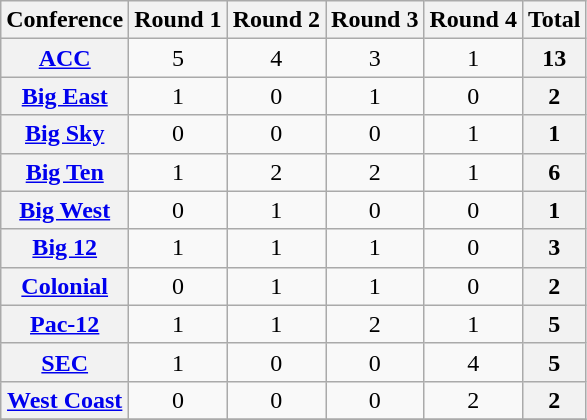<table class="wikitable sortable" style="text-align:center">
<tr>
<th>Conference</th>
<th>Round 1</th>
<th>Round 2</th>
<th>Round 3</th>
<th>Round 4</th>
<th>Total</th>
</tr>
<tr>
<th><a href='#'>ACC</a></th>
<td>5</td>
<td>4</td>
<td>3</td>
<td>1</td>
<th>13</th>
</tr>
<tr>
<th><a href='#'>Big East</a></th>
<td>1</td>
<td>0</td>
<td>1</td>
<td>0</td>
<th>2</th>
</tr>
<tr>
<th><a href='#'>Big Sky</a></th>
<td>0</td>
<td>0</td>
<td>0</td>
<td>1</td>
<th>1</th>
</tr>
<tr>
<th><a href='#'>Big Ten</a></th>
<td>1</td>
<td>2</td>
<td>2</td>
<td>1</td>
<th>6</th>
</tr>
<tr>
<th><a href='#'>Big West</a></th>
<td>0</td>
<td>1</td>
<td>0</td>
<td>0</td>
<th>1</th>
</tr>
<tr>
<th><a href='#'>Big 12</a></th>
<td>1</td>
<td>1</td>
<td>1</td>
<td>0</td>
<th>3</th>
</tr>
<tr>
<th><a href='#'>Colonial</a></th>
<td>0</td>
<td>1</td>
<td>1</td>
<td>0</td>
<th>2</th>
</tr>
<tr>
<th><a href='#'>Pac-12</a></th>
<td>1</td>
<td>1</td>
<td>2</td>
<td>1</td>
<th>5</th>
</tr>
<tr>
<th><a href='#'>SEC</a></th>
<td>1</td>
<td>0</td>
<td>0</td>
<td>4</td>
<th>5</th>
</tr>
<tr>
<th><a href='#'>West Coast</a></th>
<td>0</td>
<td>0</td>
<td>0</td>
<td>2</td>
<th>2</th>
</tr>
<tr>
</tr>
</table>
